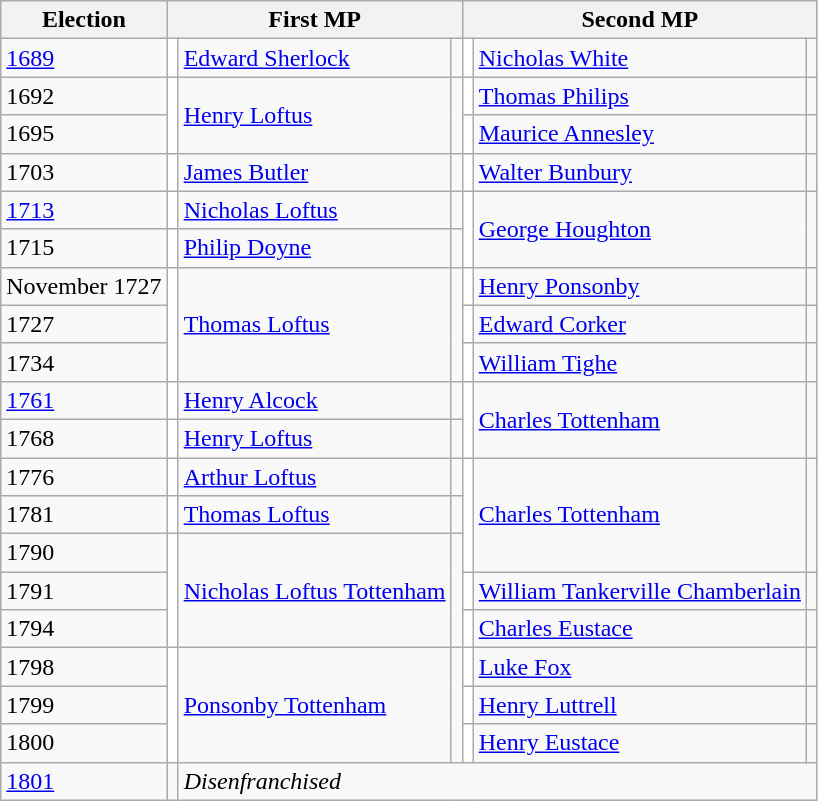<table class="wikitable">
<tr>
<th>Election</th>
<th colspan=3>First MP</th>
<th colspan=3>Second MP</th>
</tr>
<tr>
<td><a href='#'>1689</a></td>
<td style="background-color: white"></td>
<td><a href='#'>Edward Sherlock</a></td>
<td></td>
<td style="background-color: white"></td>
<td><a href='#'>Nicholas White</a></td>
<td></td>
</tr>
<tr>
<td>1692</td>
<td rowspan="2" style="background-color: white"></td>
<td rowspan="2"><a href='#'>Henry Loftus</a></td>
<td rowspan="2"></td>
<td style="background-color: white"></td>
<td><a href='#'>Thomas Philips</a></td>
<td></td>
</tr>
<tr>
<td>1695</td>
<td style="background-color: white"></td>
<td><a href='#'>Maurice Annesley</a></td>
<td></td>
</tr>
<tr>
<td>1703</td>
<td style="background-color: white"></td>
<td><a href='#'>James Butler</a></td>
<td></td>
<td style="background-color: white"></td>
<td><a href='#'>Walter Bunbury</a></td>
<td></td>
</tr>
<tr>
<td><a href='#'>1713</a></td>
<td style="background-color: white"></td>
<td><a href='#'>Nicholas Loftus</a></td>
<td></td>
<td rowspan="2" style="background-color: white"></td>
<td rowspan="2"><a href='#'>George Houghton</a></td>
<td rowspan="2"></td>
</tr>
<tr>
<td>1715</td>
<td style="background-color: white"></td>
<td><a href='#'>Philip Doyne</a></td>
<td></td>
</tr>
<tr>
<td>November 1727</td>
<td rowspan="3" style="background-color: white"></td>
<td rowspan="3"><a href='#'>Thomas Loftus</a></td>
<td rowspan="3"></td>
<td style="background-color: white"></td>
<td><a href='#'>Henry Ponsonby</a></td>
<td></td>
</tr>
<tr>
<td>1727</td>
<td style="background-color: white"></td>
<td><a href='#'>Edward Corker</a></td>
<td></td>
</tr>
<tr>
<td>1734</td>
<td style="background-color: white"></td>
<td><a href='#'>William Tighe</a></td>
<td></td>
</tr>
<tr>
<td><a href='#'>1761</a></td>
<td style="background-color: white"></td>
<td><a href='#'>Henry Alcock</a></td>
<td></td>
<td rowspan="2" style="background-color: white"></td>
<td rowspan="2"><a href='#'>Charles Tottenham</a></td>
<td rowspan="2"></td>
</tr>
<tr>
<td>1768</td>
<td style="background-color: white"></td>
<td><a href='#'>Henry Loftus</a></td>
<td></td>
</tr>
<tr>
<td>1776</td>
<td style="background-color: white"></td>
<td><a href='#'>Arthur Loftus</a></td>
<td></td>
<td rowspan="3" style="background-color: white"></td>
<td rowspan="3"><a href='#'>Charles Tottenham</a></td>
<td rowspan="3"></td>
</tr>
<tr>
<td>1781</td>
<td style="background-color: white"></td>
<td><a href='#'>Thomas Loftus</a></td>
<td></td>
</tr>
<tr>
<td>1790</td>
<td rowspan="3" style="background-color: white"></td>
<td rowspan="3"><a href='#'>Nicholas Loftus Tottenham</a></td>
<td rowspan="3"></td>
</tr>
<tr>
<td>1791</td>
<td style="background-color: white"></td>
<td><a href='#'>William Tankerville Chamberlain</a></td>
<td></td>
</tr>
<tr>
<td>1794</td>
<td style="background-color: white"></td>
<td><a href='#'>Charles Eustace</a></td>
<td></td>
</tr>
<tr>
<td>1798</td>
<td rowspan="3" style="background-color: white"></td>
<td rowspan="3"><a href='#'>Ponsonby Tottenham</a></td>
<td rowspan="3"></td>
<td style="background-color: white"></td>
<td><a href='#'>Luke Fox</a></td>
<td></td>
</tr>
<tr>
<td>1799</td>
<td style="background-color: white"></td>
<td><a href='#'>Henry Luttrell</a></td>
<td></td>
</tr>
<tr>
<td>1800</td>
<td style="background-color: white"></td>
<td><a href='#'>Henry Eustace</a></td>
<td></td>
</tr>
<tr>
<td><a href='#'>1801</a></td>
<td></td>
<td colspan="5"><em>Disenfranchised</em></td>
</tr>
</table>
